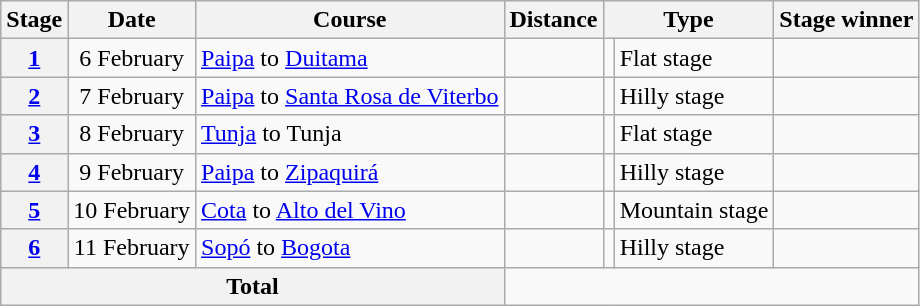<table class="wikitable">
<tr>
<th scope="col">Stage</th>
<th scope="col">Date</th>
<th scope="col">Course</th>
<th scope="col">Distance</th>
<th scope="col" colspan="2">Type</th>
<th scope="col">Stage winner</th>
</tr>
<tr>
<th scope="row"><a href='#'>1</a></th>
<td style="text-align:center;">6 February</td>
<td><a href='#'>Paipa</a> to <a href='#'>Duitama</a></td>
<td style="text-align:center;"></td>
<td></td>
<td>Flat stage</td>
<td></td>
</tr>
<tr>
<th scope="row"><a href='#'>2</a></th>
<td style="text-align:center;">7 February</td>
<td><a href='#'>Paipa</a> to <a href='#'>Santa Rosa de Viterbo</a></td>
<td style="text-align:center;"></td>
<td></td>
<td>Hilly stage</td>
<td></td>
</tr>
<tr>
<th scope="row"><a href='#'>3</a></th>
<td style="text-align:center;">8 February</td>
<td><a href='#'>Tunja</a> to Tunja</td>
<td style="text-align:center;"></td>
<td></td>
<td>Flat stage</td>
<td></td>
</tr>
<tr>
<th scope="row"><a href='#'>4</a></th>
<td style="text-align:center;">9 February</td>
<td><a href='#'>Paipa</a> to <a href='#'>Zipaquirá</a></td>
<td style="text-align:center;"></td>
<td></td>
<td>Hilly stage</td>
<td></td>
</tr>
<tr>
<th scope="row"><a href='#'>5</a></th>
<td style="text-align:center;">10 February</td>
<td><a href='#'>Cota</a> to <a href='#'>Alto del Vino</a></td>
<td style="text-align:center;"></td>
<td></td>
<td>Mountain stage</td>
<td></td>
</tr>
<tr>
<th scope="row"><a href='#'>6</a></th>
<td style="text-align:center;">11 February</td>
<td><a href='#'>Sopó</a> to <a href='#'>Bogota</a></td>
<td style="text-align:center;"></td>
<td></td>
<td>Hilly stage</td>
<td></td>
</tr>
<tr>
<th colspan="3">Total</th>
<td colspan="4" style="text-align:center;"></td>
</tr>
</table>
